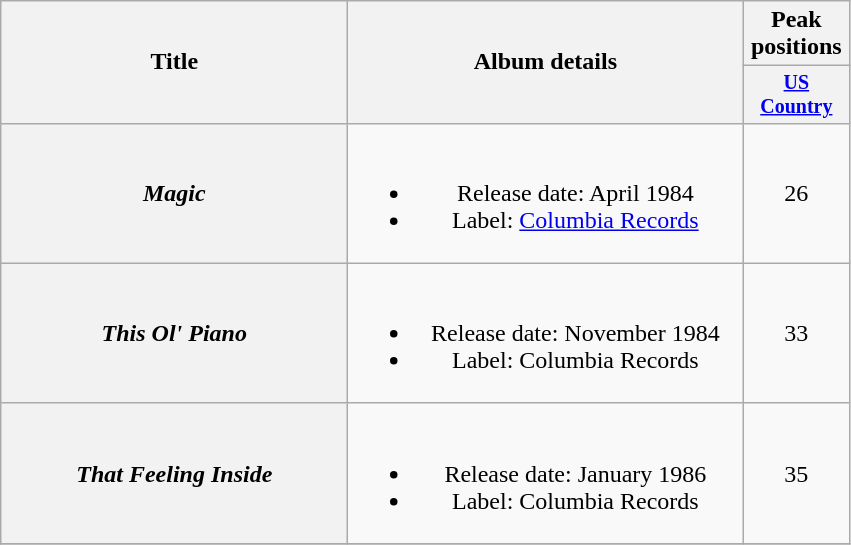<table class="wikitable plainrowheaders" style="text-align:center;">
<tr>
<th rowspan="2" style="width:14em;">Title</th>
<th rowspan="2" style="width:16em;">Album details</th>
<th>Peak<br>positions</th>
</tr>
<tr style="font-size:smaller;">
<th width="65"><a href='#'>US Country</a></th>
</tr>
<tr>
<th scope="row"><em>Magic</em></th>
<td><br><ul><li>Release date: April 1984</li><li>Label: <a href='#'>Columbia Records</a></li></ul></td>
<td>26</td>
</tr>
<tr>
<th scope="row"><em>This Ol' Piano</em></th>
<td><br><ul><li>Release date: November 1984</li><li>Label: Columbia Records</li></ul></td>
<td>33</td>
</tr>
<tr>
<th scope="row"><em>That Feeling Inside</em></th>
<td><br><ul><li>Release date: January 1986</li><li>Label: Columbia Records</li></ul></td>
<td>35</td>
</tr>
<tr>
</tr>
</table>
